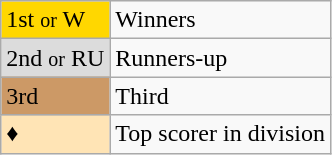<table class="wikitable" text-align:center">
<tr>
<td bgcolor=gold>1st <small>or</small> W</td>
<td>Winners</td>
</tr>
<tr>
<td bgcolor=#DCDCDC>2nd <small>or</small> RU</td>
<td>Runners-up</td>
</tr>
<tr>
<td bgcolor=#CC9966>3rd</td>
<td>Third</td>
</tr>
<tr>
<td bgcolor=#FFE4B5>♦</td>
<td>Top scorer in division</td>
</tr>
</table>
